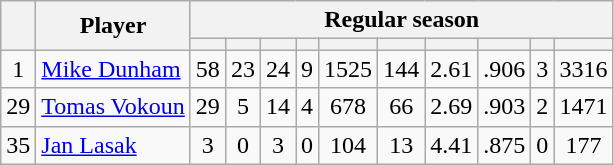<table class="wikitable plainrowheaders" style="text-align:center;">
<tr>
<th scope="col" rowspan="2"></th>
<th scope="col" rowspan="2">Player</th>
<th scope=colgroup colspan=10>Regular season</th>
</tr>
<tr>
<th scope="col"></th>
<th scope="col"></th>
<th scope="col"></th>
<th scope="col"></th>
<th scope="col"></th>
<th scope="col"></th>
<th scope="col"></th>
<th scope="col"></th>
<th scope="col"></th>
<th scope="col"></th>
</tr>
<tr>
<td scope="row">1</td>
<td align="left"><a href='#'>Mike Dunham</a></td>
<td>58</td>
<td>23</td>
<td>24</td>
<td>9</td>
<td>1525</td>
<td>144</td>
<td>2.61</td>
<td>.906</td>
<td>3</td>
<td>3316</td>
</tr>
<tr>
<td scope="row">29</td>
<td align="left"><a href='#'>Tomas Vokoun</a></td>
<td>29</td>
<td>5</td>
<td>14</td>
<td>4</td>
<td>678</td>
<td>66</td>
<td>2.69</td>
<td>.903</td>
<td>2</td>
<td>1471</td>
</tr>
<tr>
<td scope="row">35</td>
<td align="left"><a href='#'>Jan Lasak</a></td>
<td>3</td>
<td>0</td>
<td>3</td>
<td>0</td>
<td>104</td>
<td>13</td>
<td>4.41</td>
<td>.875</td>
<td>0</td>
<td>177</td>
</tr>
</table>
